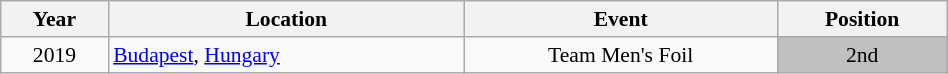<table class="wikitable" width="50%" style="font-size:90%; text-align:center;">
<tr>
<th>Year</th>
<th>Location</th>
<th>Event</th>
<th>Position</th>
</tr>
<tr>
<td>2019</td>
<td rowspan="1" align="left"> <a href='#'>Budapest</a>, <a href='#'>Hungary</a></td>
<td>Team Men's Foil</td>
<td bgcolor="silver">2nd</td>
</tr>
</table>
